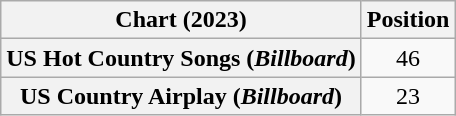<table class="wikitable sortable plainrowheaders" style="text-align:center">
<tr>
<th scope="col">Chart (2023)</th>
<th scope="col">Position</th>
</tr>
<tr>
<th scope="row">US Hot Country Songs (<em>Billboard</em>)</th>
<td>46</td>
</tr>
<tr>
<th scope="row">US Country Airplay (<em>Billboard</em>)</th>
<td>23</td>
</tr>
</table>
